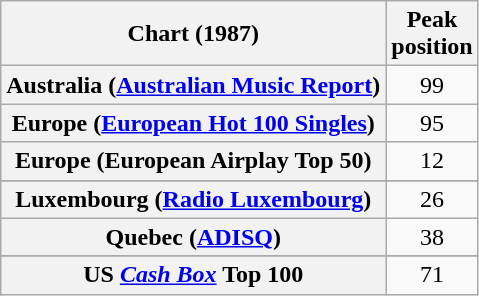<table class="wikitable sortable plainrowheaders" style="text-align:center">
<tr>
<th scope="col">Chart (1987)</th>
<th scope="col">Peak<br>position</th>
</tr>
<tr>
<th scope="row">Australia (<a href='#'>Australian Music Report</a>)</th>
<td>99</td>
</tr>
<tr>
<th scope="row">Europe (<a href='#'>European Hot 100 Singles</a>)</th>
<td>95</td>
</tr>
<tr>
<th scope="row">Europe (European Airplay Top 50)</th>
<td style="text-align:center;">12</td>
</tr>
<tr>
</tr>
<tr>
<th scope="row">Luxembourg (<a href='#'>Radio Luxembourg</a>)</th>
<td align="center">26</td>
</tr>
<tr>
<th scope="row">Quebec (<a href='#'>ADISQ</a>)</th>
<td align="center">38</td>
</tr>
<tr>
</tr>
<tr>
</tr>
<tr>
</tr>
<tr>
</tr>
<tr>
<th scope="row">US <em><a href='#'>Cash Box</a></em> Top 100</th>
<td>71</td>
</tr>
</table>
